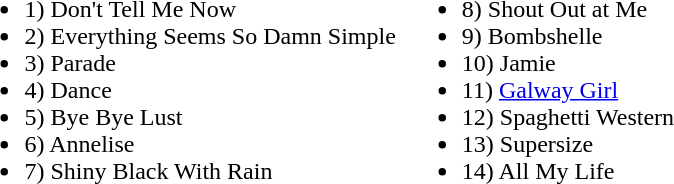<table>
<tr ---->
<td VALIGN="TOP"><br><ul><li>1)  Don't Tell Me Now</li><li>2)  Everything Seems So Damn Simple</li><li>3)  Parade</li><li>4)  Dance</li><li>5)  Bye Bye Lust</li><li>6)  Annelise</li><li>7)  Shiny Black With Rain</li></ul></td>
<td VALIGN="TOP"><br><ul><li>8)  Shout Out at Me</li><li>9)  Bombshelle</li><li>10) Jamie</li><li>11) <a href='#'>Galway Girl</a></li><li>12) Spaghetti Western</li><li>13) Supersize</li><li>14) All My Life</li></ul></td>
</tr>
</table>
